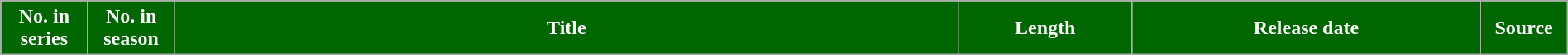<table class="wikitable plainrowheaders mw-collapsible mw-collapsed" style="width:100%; margin:auto; background:#fff;">
<tr>
<th style="background:#006600; color: #ffffff; width:5%;">No. in<br>series</th>
<th style="background:#006600; color: #ffffff; width:5%;">No. in<br>season</th>
<th style="background:#006600; color: #ffffff; width:45%;">Title</th>
<th style="background:#006600; color: #ffffff; width:10%;">Length</th>
<th style="background:#006600; color: #ffffff; width:20%;">Release date</th>
<th style="background:#006600; color: #ffffff; width:5%;">Source<br>


</th>
</tr>
</table>
